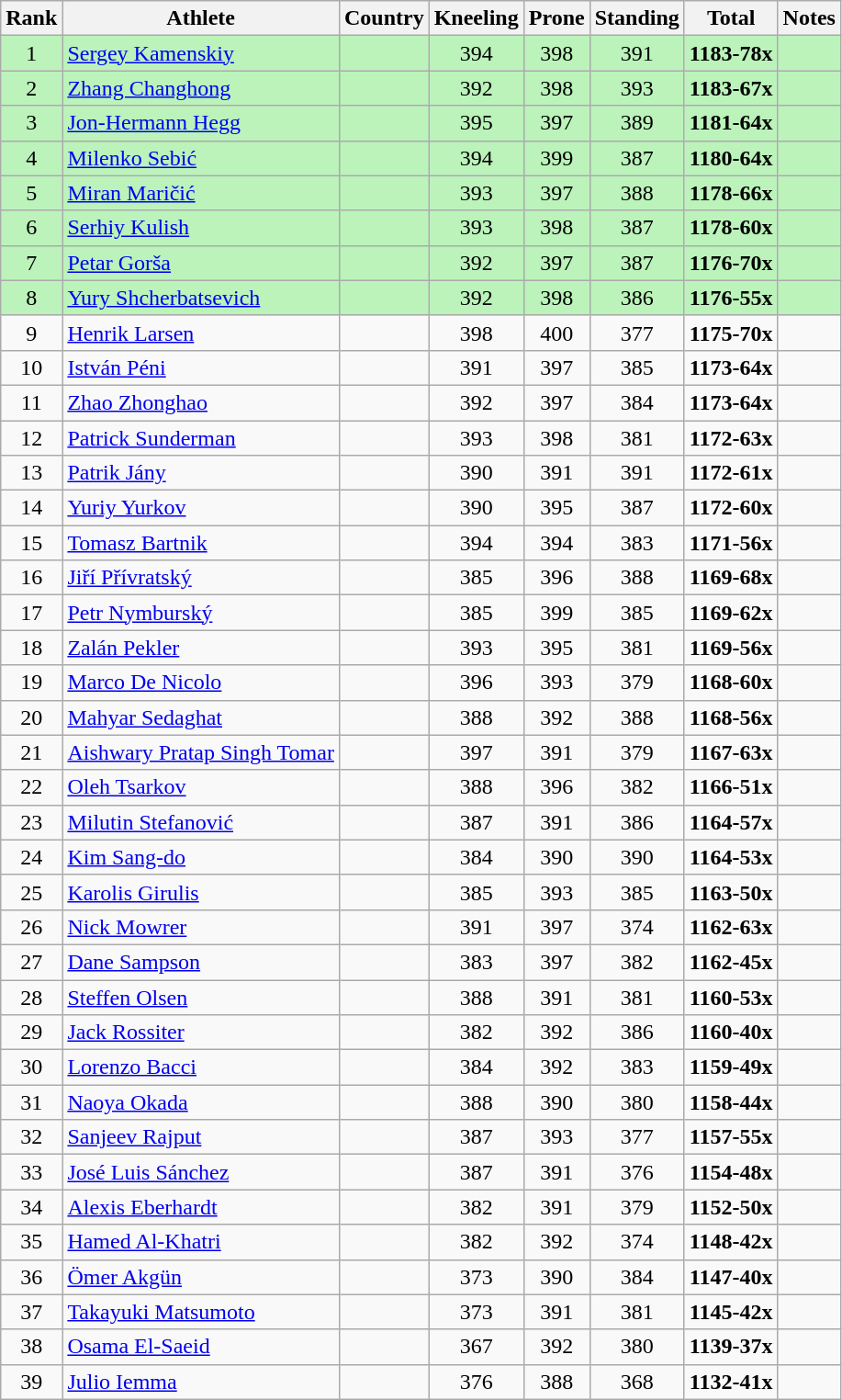<table class="wikitable sortable" style="text-align:center">
<tr>
<th>Rank</th>
<th>Athlete</th>
<th>Country</th>
<th>Kneeling</th>
<th>Prone</th>
<th>Standing</th>
<th>Total</th>
<th class="unsortable">Notes</th>
</tr>
<tr bgcolor=bbf3bb>
<td>1</td>
<td align=left><a href='#'>Sergey Kamenskiy</a></td>
<td align=left></td>
<td>394</td>
<td>398</td>
<td>391</td>
<td><strong>1183-78x</strong></td>
<td></td>
</tr>
<tr bgcolor=bbf3bb>
<td>2</td>
<td align=left><a href='#'>Zhang Changhong</a></td>
<td align=left></td>
<td>392</td>
<td>398</td>
<td>393</td>
<td><strong>1183-67x</strong></td>
<td></td>
</tr>
<tr bgcolor=bbf3bb>
<td>3</td>
<td align=left><a href='#'>Jon-Hermann Hegg</a></td>
<td align=left></td>
<td>395</td>
<td>397</td>
<td>389</td>
<td><strong>1181-64x</strong></td>
<td></td>
</tr>
<tr bgcolor=bbf3bb>
<td>4</td>
<td align=left><a href='#'>Milenko Sebić</a></td>
<td align=left></td>
<td>394</td>
<td>399</td>
<td>387</td>
<td><strong>1180-64x</strong></td>
<td></td>
</tr>
<tr bgcolor=bbf3bb>
<td>5</td>
<td align=left><a href='#'>Miran Maričić</a></td>
<td align="left"></td>
<td>393</td>
<td>397</td>
<td>388</td>
<td><strong>1178-66x</strong></td>
<td></td>
</tr>
<tr bgcolor=bbf3bb>
<td>6</td>
<td align=left><a href='#'>Serhiy Kulish</a></td>
<td align=left></td>
<td>393</td>
<td>398</td>
<td>387</td>
<td><strong>1178-60x</strong></td>
<td></td>
</tr>
<tr bgcolor=bbf3bb>
<td>7</td>
<td align=left><a href='#'>Petar Gorša</a></td>
<td align=left></td>
<td>392</td>
<td>397</td>
<td>387</td>
<td><strong>1176-70x</strong></td>
<td></td>
</tr>
<tr bgcolor=bbf3bb>
<td>8</td>
<td align=left><a href='#'>Yury Shcherbatsevich</a></td>
<td align=left></td>
<td>392</td>
<td>398</td>
<td>386</td>
<td><strong>1176-55x</strong></td>
<td></td>
</tr>
<tr>
<td>9</td>
<td align=left><a href='#'>Henrik Larsen</a></td>
<td align=left></td>
<td>398</td>
<td>400</td>
<td>377</td>
<td><strong>1175-70x</strong></td>
<td></td>
</tr>
<tr>
<td>10</td>
<td align=left><a href='#'>István Péni</a></td>
<td align=left></td>
<td>391</td>
<td>397</td>
<td>385</td>
<td><strong>1173-64x</strong></td>
<td></td>
</tr>
<tr>
<td>11</td>
<td align=left><a href='#'>Zhao Zhonghao</a></td>
<td align=left></td>
<td>392</td>
<td>397</td>
<td>384</td>
<td><strong>1173-64x</strong></td>
<td></td>
</tr>
<tr>
<td>12</td>
<td align=left><a href='#'>Patrick Sunderman</a></td>
<td align=left></td>
<td>393</td>
<td>398</td>
<td>381</td>
<td><strong>1172-63x</strong></td>
<td></td>
</tr>
<tr>
<td>13</td>
<td align=left><a href='#'>Patrik Jány</a></td>
<td align=left></td>
<td>390</td>
<td>391</td>
<td>391</td>
<td><strong>1172-61x</strong></td>
<td></td>
</tr>
<tr>
<td>14</td>
<td align=left><a href='#'>Yuriy Yurkov</a></td>
<td align=left></td>
<td>390</td>
<td>395</td>
<td>387</td>
<td><strong>1172-60x</strong></td>
<td></td>
</tr>
<tr>
<td>15</td>
<td align=left><a href='#'>Tomasz Bartnik</a></td>
<td align=left></td>
<td>394</td>
<td>394</td>
<td>383</td>
<td><strong>1171-56x</strong></td>
<td></td>
</tr>
<tr>
<td>16</td>
<td align=left><a href='#'>Jiří Přívratský</a></td>
<td align=left></td>
<td>385</td>
<td>396</td>
<td>388</td>
<td><strong>1169-68x</strong></td>
<td></td>
</tr>
<tr>
<td>17</td>
<td align=left><a href='#'>Petr Nymburský</a></td>
<td align=left></td>
<td>385</td>
<td>399</td>
<td>385</td>
<td><strong>1169-62x</strong></td>
<td></td>
</tr>
<tr>
<td>18</td>
<td align=left><a href='#'>Zalán Pekler</a></td>
<td align=left></td>
<td>393</td>
<td>395</td>
<td>381</td>
<td><strong>1169-56x</strong></td>
<td></td>
</tr>
<tr>
<td>19</td>
<td align=left><a href='#'>Marco De Nicolo</a></td>
<td align=left></td>
<td>396</td>
<td>393</td>
<td>379</td>
<td><strong>1168-60x</strong></td>
<td></td>
</tr>
<tr>
<td>20</td>
<td align=left><a href='#'>Mahyar Sedaghat</a></td>
<td align=left></td>
<td>388</td>
<td>392</td>
<td>388</td>
<td><strong>1168-56x</strong></td>
<td></td>
</tr>
<tr>
<td>21</td>
<td align=left><a href='#'>Aishwary Pratap Singh Tomar</a></td>
<td align=left></td>
<td>397</td>
<td>391</td>
<td>379</td>
<td><strong>1167-63x</strong></td>
<td></td>
</tr>
<tr>
<td>22</td>
<td align=left><a href='#'>Oleh Tsarkov</a></td>
<td align=left></td>
<td>388</td>
<td>396</td>
<td>382</td>
<td><strong>1166-51x</strong></td>
<td></td>
</tr>
<tr>
<td>23</td>
<td align=left><a href='#'>Milutin Stefanović</a></td>
<td align=left></td>
<td>387</td>
<td>391</td>
<td>386</td>
<td><strong>1164-57x</strong></td>
<td></td>
</tr>
<tr>
<td>24</td>
<td align=left><a href='#'>Kim Sang-do</a></td>
<td align=left></td>
<td>384</td>
<td>390</td>
<td>390</td>
<td><strong>1164-53x</strong></td>
<td></td>
</tr>
<tr>
<td>25</td>
<td align=left><a href='#'>Karolis Girulis</a></td>
<td align=left></td>
<td>385</td>
<td>393</td>
<td>385</td>
<td><strong>1163-50x</strong></td>
<td></td>
</tr>
<tr>
<td>26</td>
<td align=left><a href='#'>Nick Mowrer</a></td>
<td align=left></td>
<td>391</td>
<td>397</td>
<td>374</td>
<td><strong>1162-63x</strong></td>
<td></td>
</tr>
<tr>
<td>27</td>
<td align=left><a href='#'>Dane Sampson</a></td>
<td align=left></td>
<td>383</td>
<td>397</td>
<td>382</td>
<td><strong>1162-45x</strong></td>
<td></td>
</tr>
<tr>
<td>28</td>
<td align=left><a href='#'>Steffen Olsen</a></td>
<td align=left></td>
<td>388</td>
<td>391</td>
<td>381</td>
<td><strong>1160-53x</strong></td>
<td></td>
</tr>
<tr>
<td>29</td>
<td align=left><a href='#'>Jack Rossiter</a></td>
<td align=left></td>
<td>382</td>
<td>392</td>
<td>386</td>
<td><strong>1160-40x</strong></td>
<td></td>
</tr>
<tr>
<td>30</td>
<td align=left><a href='#'>Lorenzo Bacci</a></td>
<td align=left></td>
<td>384</td>
<td>392</td>
<td>383</td>
<td><strong>1159-49x</strong></td>
<td></td>
</tr>
<tr>
<td>31</td>
<td align=left><a href='#'>Naoya Okada</a></td>
<td align=left></td>
<td>388</td>
<td>390</td>
<td>380</td>
<td><strong>1158-44x</strong></td>
<td></td>
</tr>
<tr>
<td>32</td>
<td align=left><a href='#'>Sanjeev Rajput</a></td>
<td align=left></td>
<td>387</td>
<td>393</td>
<td>377</td>
<td><strong>1157-55x</strong></td>
<td></td>
</tr>
<tr>
<td>33</td>
<td align=left><a href='#'>José Luis Sánchez</a></td>
<td align=left></td>
<td>387</td>
<td>391</td>
<td>376</td>
<td><strong>1154-48x</strong></td>
<td></td>
</tr>
<tr>
<td>34</td>
<td align=left><a href='#'>Alexis Eberhardt</a></td>
<td align=left></td>
<td>382</td>
<td>391</td>
<td>379</td>
<td><strong>1152-50x</strong></td>
<td></td>
</tr>
<tr>
<td>35</td>
<td align=left><a href='#'>Hamed Al-Khatri</a></td>
<td align=left></td>
<td>382</td>
<td>392</td>
<td>374</td>
<td><strong>1148-42x</strong></td>
<td></td>
</tr>
<tr>
<td>36</td>
<td align=left><a href='#'>Ömer Akgün</a></td>
<td align=left></td>
<td>373</td>
<td>390</td>
<td>384</td>
<td><strong>1147-40x</strong></td>
<td></td>
</tr>
<tr>
<td>37</td>
<td align=left><a href='#'>Takayuki Matsumoto</a></td>
<td align=left></td>
<td>373</td>
<td>391</td>
<td>381</td>
<td><strong>1145-42x</strong></td>
<td></td>
</tr>
<tr>
<td>38</td>
<td align=left><a href='#'>Osama El-Saeid</a></td>
<td align=left></td>
<td>367</td>
<td>392</td>
<td>380</td>
<td><strong>1139-37x</strong></td>
<td></td>
</tr>
<tr>
<td>39</td>
<td align=left><a href='#'>Julio Iemma</a></td>
<td align=left></td>
<td>376</td>
<td>388</td>
<td>368</td>
<td><strong>1132-41x</strong></td>
<td></td>
</tr>
</table>
